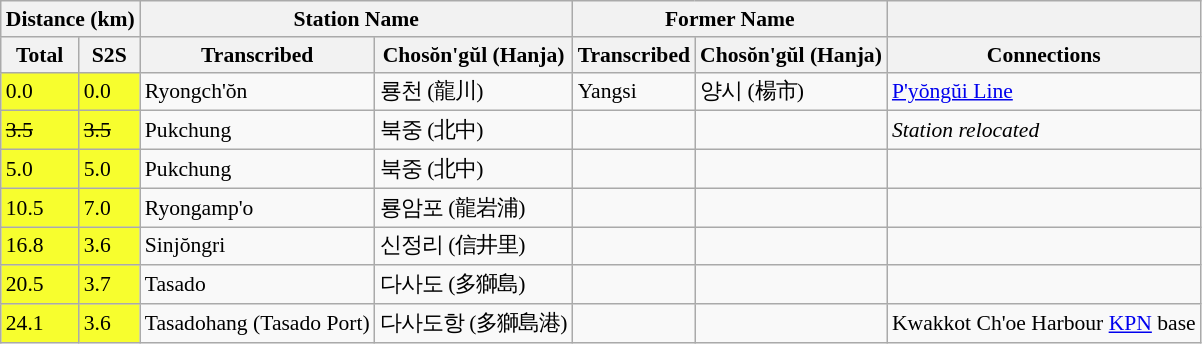<table class="wikitable" style="font-size:90%;">
<tr>
<th colspan="2">Distance (km)</th>
<th colspan="2">Station Name</th>
<th colspan="2">Former Name</th>
<th></th>
</tr>
<tr>
<th>Total</th>
<th>S2S</th>
<th>Transcribed</th>
<th>Chosŏn'gŭl (Hanja)</th>
<th>Transcribed</th>
<th>Chosŏn'gŭl (Hanja)</th>
<th>Connections</th>
</tr>
<tr>
<td bgcolor=#F7FE2E>0.0</td>
<td bgcolor=#F7FE2E>0.0</td>
<td>Ryongch'ŏn</td>
<td>룡천 (龍川)</td>
<td>Yangsi</td>
<td>양시 (楊市)</td>
<td><a href='#'>P'yŏngŭi Line</a></td>
</tr>
<tr>
<td bgcolor=#F7FE2E><del>3.5</del></td>
<td bgcolor=#F7FE2E><del>3.5</del></td>
<td>Pukchung</td>
<td>북중 (北中)</td>
<td></td>
<td></td>
<td><em>Station relocated</em></td>
</tr>
<tr>
<td bgcolor=#F7FE2E>5.0</td>
<td bgcolor=#F7FE2E>5.0</td>
<td>Pukchung</td>
<td>북중 (北中)</td>
<td></td>
<td></td>
<td></td>
</tr>
<tr>
<td bgcolor=#F7FE2E>10.5</td>
<td bgcolor=#F7FE2E>7.0</td>
<td>Ryongamp'o</td>
<td>룡암포 (龍岩浦)</td>
<td></td>
<td></td>
<td></td>
</tr>
<tr>
<td bgcolor=#F7FE2E>16.8</td>
<td bgcolor=#F7FE2E>3.6</td>
<td>Sinjŏngri</td>
<td>신정리 (信井里)</td>
<td></td>
<td></td>
<td></td>
</tr>
<tr>
<td bgcolor=#F7FE2E>20.5</td>
<td bgcolor=#F7FE2E>3.7</td>
<td>Tasado</td>
<td>다사도 (多獅島)</td>
<td></td>
<td></td>
<td></td>
</tr>
<tr>
<td bgcolor=#F7FE2E>24.1</td>
<td bgcolor=#F7FE2E>3.6</td>
<td>Tasadohang (Tasado Port)</td>
<td>다사도항 (多獅島港)</td>
<td></td>
<td></td>
<td>Kwakkot Ch'oe Harbour <a href='#'>KPN</a> base</td>
</tr>
</table>
